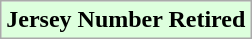<table class="wikitable">
<tr>
<td style="background:#DDFFDD"><strong>Jersey Number Retired</strong></td>
</tr>
</table>
